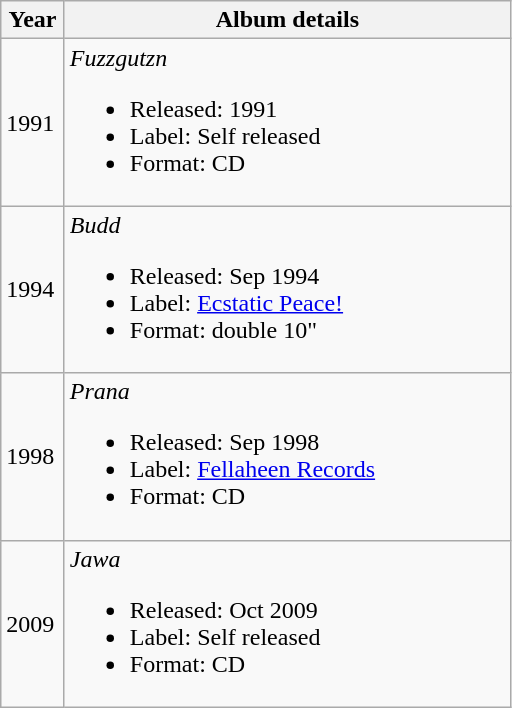<table class="wikitable" border="1">
<tr>
<th width="35px">Year</th>
<th width="290px">Album details</th>
</tr>
<tr>
<td>1991</td>
<td><em>Fuzzgutzn</em><br><ul><li>Released: 1991</li><li>Label: Self released</li><li>Format: CD</li></ul></td>
</tr>
<tr>
<td>1994</td>
<td><em>Budd</em><br><ul><li>Released: Sep 1994</li><li>Label: <a href='#'>Ecstatic Peace!</a></li><li>Format: double 10"</li></ul></td>
</tr>
<tr>
<td>1998</td>
<td><em>Prana</em><br><ul><li>Released: Sep 1998</li><li>Label: <a href='#'>Fellaheen Records</a></li><li>Format: CD</li></ul></td>
</tr>
<tr>
<td>2009</td>
<td><em>Jawa</em><br><ul><li>Released: Oct 2009</li><li>Label: Self released</li><li>Format: CD</li></ul></td>
</tr>
</table>
